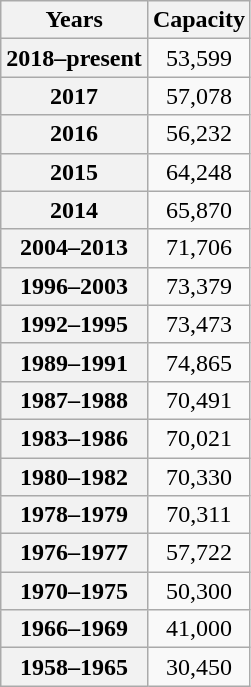<table class="wikitable" style="float:left; margin-right:2em">
<tr>
<th>Years</th>
<th>Capacity</th>
</tr>
<tr>
<th>2018–present</th>
<td style="text-align:center;">53,599</td>
</tr>
<tr>
<th>2017</th>
<td style="text-align:center;">57,078</td>
</tr>
<tr>
<th>2016</th>
<td style="text-align:center;">56,232</td>
</tr>
<tr>
<th>2015</th>
<td style="text-align:center;">64,248</td>
</tr>
<tr>
<th>2014</th>
<td style="text-align:center;">65,870</td>
</tr>
<tr>
<th>2004–2013</th>
<td style="text-align:center;">71,706</td>
</tr>
<tr>
<th>1996–2003</th>
<td style="text-align:center;">73,379</td>
</tr>
<tr>
<th>1992–1995</th>
<td style="text-align:center;">73,473</td>
</tr>
<tr>
<th>1989–1991</th>
<td style="text-align:center;">74,865</td>
</tr>
<tr>
<th>1987–1988</th>
<td style="text-align:center;">70,491</td>
</tr>
<tr>
<th>1983–1986</th>
<td style="text-align:center;">70,021</td>
</tr>
<tr>
<th>1980–1982</th>
<td style="text-align:center;">70,330</td>
</tr>
<tr>
<th>1978–1979</th>
<td style="text-align:center;">70,311</td>
</tr>
<tr>
<th>1976–1977</th>
<td style="text-align:center;">57,722</td>
</tr>
<tr>
<th>1970–1975</th>
<td style="text-align:center;">50,300</td>
</tr>
<tr>
<th>1966–1969</th>
<td style="text-align:center;">41,000</td>
</tr>
<tr>
<th>1958–1965</th>
<td style="text-align:center;">30,450</td>
</tr>
</table>
